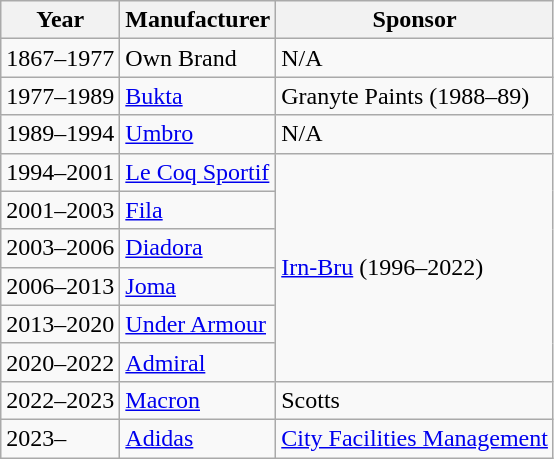<table class="wikitable">
<tr>
<th>Year</th>
<th>Manufacturer</th>
<th>Sponsor</th>
</tr>
<tr>
<td>1867–1977</td>
<td>Own Brand</td>
<td>N/A</td>
</tr>
<tr>
<td>1977–1989</td>
<td><a href='#'>Bukta</a></td>
<td>Granyte Paints (1988–89)</td>
</tr>
<tr>
<td>1989–1994</td>
<td><a href='#'>Umbro</a></td>
<td>N/A</td>
</tr>
<tr>
<td>1994–2001</td>
<td><a href='#'>Le Coq Sportif</a></td>
<td rowspan=6><a href='#'>Irn-Bru</a> (1996–2022)</td>
</tr>
<tr>
<td>2001–2003</td>
<td><a href='#'>Fila</a></td>
</tr>
<tr>
<td>2003–2006</td>
<td><a href='#'>Diadora</a></td>
</tr>
<tr>
<td>2006–2013</td>
<td><a href='#'>Joma</a></td>
</tr>
<tr>
<td>2013–2020</td>
<td><a href='#'>Under Armour</a></td>
</tr>
<tr>
<td>2020–2022</td>
<td><a href='#'>Admiral</a></td>
</tr>
<tr>
<td>2022–2023</td>
<td><a href='#'>Macron</a></td>
<td>Scotts</td>
</tr>
<tr>
<td>2023–</td>
<td><a href='#'>Adidas</a></td>
<td><a href='#'>City Facilities Management</a></td>
</tr>
</table>
